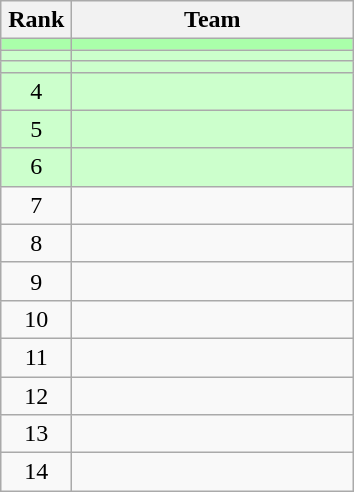<table class="wikitable" style="text-align: center;">
<tr>
<th width=40>Rank</th>
<th width=180>Team</th>
</tr>
<tr bgcolor="#aaffaa">
<td></td>
<td align="left"></td>
</tr>
<tr bgcolor="#ccffcc">
<td></td>
<td align="left"></td>
</tr>
<tr bgcolor="#ccffcc">
<td></td>
<td align="left"></td>
</tr>
<tr bgcolor="#ccffcc">
<td>4</td>
<td align="left"></td>
</tr>
<tr bgcolor="#ccffcc">
<td>5</td>
<td align="left"></td>
</tr>
<tr bgcolor="#ccffcc">
<td>6</td>
<td align="left"></td>
</tr>
<tr>
<td>7</td>
<td align="left"></td>
</tr>
<tr>
<td>8</td>
<td align="left"></td>
</tr>
<tr>
<td>9</td>
<td align="left"></td>
</tr>
<tr>
<td>10</td>
<td align="left"></td>
</tr>
<tr>
<td>11</td>
<td align="left"></td>
</tr>
<tr>
<td>12</td>
<td align="left"></td>
</tr>
<tr>
<td>13</td>
<td align="left"></td>
</tr>
<tr>
<td>14</td>
<td align="left"></td>
</tr>
</table>
